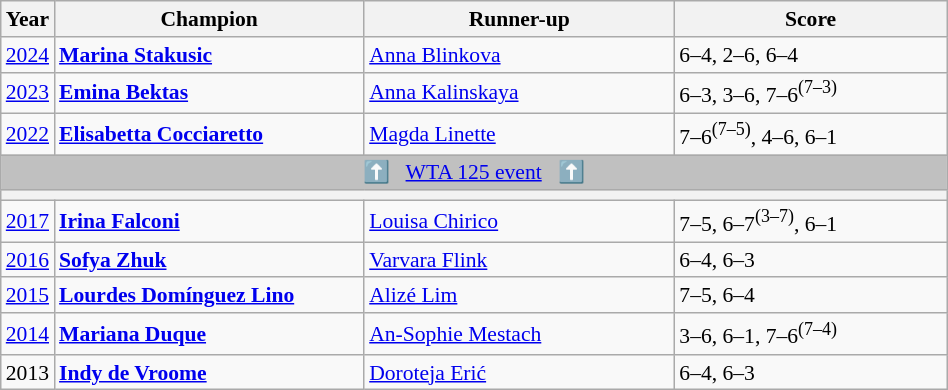<table class="wikitable" style="font-size:90%">
<tr>
<th>Year</th>
<th width="200">Champion</th>
<th width="200">Runner-up</th>
<th width="175">Score</th>
</tr>
<tr>
<td><a href='#'>2024</a></td>
<td> <strong><a href='#'>Marina Stakusic</a></strong></td>
<td> <a href='#'>Anna Blinkova</a></td>
<td>6–4, 2–6, 6–4</td>
</tr>
<tr>
<td><a href='#'>2023</a></td>
<td> <strong><a href='#'>Emina Bektas</a></strong></td>
<td> <a href='#'>Anna Kalinskaya</a></td>
<td>6–3, 3–6, 7–6<sup>(7–3)</sup></td>
</tr>
<tr>
<td><a href='#'>2022</a></td>
<td> <strong><a href='#'>Elisabetta Cocciaretto</a></strong></td>
<td> <a href='#'>Magda Linette</a></td>
<td>7–6<sup>(7–5)</sup>, 4–6, 6–1</td>
</tr>
<tr>
<td colspan="4" align="center" bgcolor=silver>⬆️   <a href='#'>WTA 125 event</a>   ⬆️</td>
</tr>
<tr>
<th colspan="4"></th>
</tr>
<tr>
<td><a href='#'>2017</a></td>
<td> <strong><a href='#'>Irina Falconi</a></strong></td>
<td> <a href='#'>Louisa Chirico</a></td>
<td>7–5, 6–7<sup>(3–7)</sup>, 6–1</td>
</tr>
<tr>
<td><a href='#'>2016</a></td>
<td> <strong><a href='#'>Sofya Zhuk</a></strong></td>
<td> <a href='#'>Varvara Flink</a></td>
<td>6–4, 6–3</td>
</tr>
<tr>
<td><a href='#'>2015</a></td>
<td> <strong><a href='#'>Lourdes Domínguez Lino</a></strong></td>
<td> <a href='#'>Alizé Lim</a></td>
<td>7–5, 6–4</td>
</tr>
<tr>
<td><a href='#'>2014</a></td>
<td> <strong><a href='#'>Mariana Duque</a></strong></td>
<td> <a href='#'>An-Sophie Mestach</a></td>
<td>3–6, 6–1, 7–6<sup>(7–4)</sup></td>
</tr>
<tr>
<td>2013</td>
<td> <strong><a href='#'>Indy de Vroome</a></strong></td>
<td> <a href='#'>Doroteja Erić</a></td>
<td>6–4, 6–3</td>
</tr>
</table>
